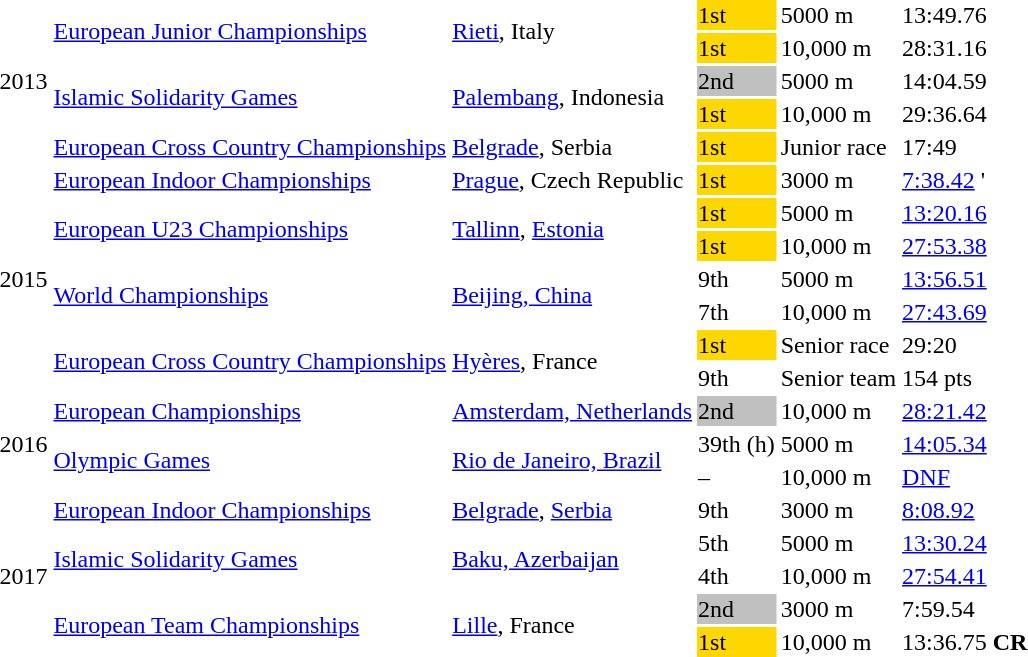<table>
<tr>
<td rowspan=5>2013</td>
<td rowspan=2><a href='#'>European Junior Championships</a></td>
<td rowspan=2><a href='#'>Rieti</a>, Italy</td>
<td bgcolor=gold>1st</td>
<td>5000 m</td>
<td>13:49.76</td>
</tr>
<tr>
<td bgcolor=gold>1st</td>
<td>10,000 m</td>
<td>28:31.16 <strong></strong> <strong></strong></td>
</tr>
<tr>
<td rowspan=2><a href='#'>Islamic Solidarity Games</a></td>
<td rowspan=2><a href='#'>Palembang</a>, Indonesia</td>
<td bgcolor=silver>2nd</td>
<td>5000 m</td>
<td>14:04.59</td>
</tr>
<tr>
<td bgcolor=gold>1st</td>
<td>10,000 m</td>
<td>29:36.64</td>
</tr>
<tr>
<td><a href='#'>European Cross Country Championships</a></td>
<td><a href='#'>Belgrade</a>, Serbia</td>
<td bgcolor=gold>1st</td>
<td>Junior race</td>
<td>17:49</td>
</tr>
<tr>
<td rowspan=7>2015</td>
<td><a href='#'>European Indoor Championships</a></td>
<td><a href='#'>Prague</a>, Czech Republic</td>
<td bgcolor=gold>1st</td>
<td>3000 m</td>
<td><a href='#'>7:38.42</a> <strong></strong> <strong></strong>'</td>
</tr>
<tr>
<td rowspan=2><a href='#'>European U23 Championships</a></td>
<td rowspan=2><a href='#'>Tallinn</a>, <a href='#'>Estonia</a></td>
<td bgcolor=gold>1st</td>
<td>5000 m</td>
<td><a href='#'>13:20.16</a></td>
</tr>
<tr>
<td bgcolor=gold>1st</td>
<td>10,000 m</td>
<td><a href='#'>27:53.38</a></td>
</tr>
<tr>
<td rowspan=2><a href='#'>World Championships</a></td>
<td rowspan=2><a href='#'>Beijing, China</a></td>
<td>9th</td>
<td>5000 m</td>
<td><a href='#'>13:56.51</a></td>
</tr>
<tr>
<td>7th</td>
<td>10,000 m</td>
<td><a href='#'>27:43.69</a></td>
</tr>
<tr>
<td rowspan=2><a href='#'>European Cross Country Championships</a></td>
<td rowspan=2><a href='#'>Hyères</a>, France</td>
<td bgcolor=gold>1st</td>
<td>Senior race</td>
<td>29:20</td>
</tr>
<tr>
<td>9th</td>
<td>Senior team</td>
<td>154 pts</td>
</tr>
<tr>
<td rowspan=3>2016</td>
<td><a href='#'>European Championships</a></td>
<td><a href='#'>Amsterdam, Netherlands</a></td>
<td bgcolor=silver>2nd</td>
<td>10,000 m</td>
<td><a href='#'>28:21.42</a></td>
</tr>
<tr>
<td rowspan=2><a href='#'>Olympic Games</a></td>
<td rowspan=2><a href='#'>Rio de Janeiro, Brazil</a></td>
<td>39th (h)</td>
<td>5000 m</td>
<td><a href='#'>14:05.34</a></td>
</tr>
<tr>
<td>–</td>
<td>10,000 m</td>
<td><a href='#'>DNF</a></td>
</tr>
<tr>
<td rowspan=5>2017</td>
<td><a href='#'>European Indoor Championships</a></td>
<td><a href='#'>Belgrade</a>, <a href='#'>Serbia</a></td>
<td>9th</td>
<td>3000 m</td>
<td><a href='#'>8:08.92</a></td>
</tr>
<tr>
<td rowspan=2><a href='#'>Islamic Solidarity Games</a></td>
<td rowspan=2><a href='#'>Baku, Azerbaijan</a></td>
<td>5th</td>
<td>5000 m</td>
<td><a href='#'>13:30.24</a></td>
</tr>
<tr>
<td>4th</td>
<td>10,000 m</td>
<td><a href='#'>27:54.41</a></td>
</tr>
<tr>
<td rowspan=2><a href='#'>European Team Championships</a></td>
<td rowspan=2><a href='#'>Lille</a>, France</td>
<td bgcolor=silver>2nd</td>
<td>3000 m</td>
<td>7:59.54</td>
</tr>
<tr>
<td bgcolor=gold>1st</td>
<td>10,000 m</td>
<td>13:36.75 <strong>CR</strong></td>
</tr>
</table>
